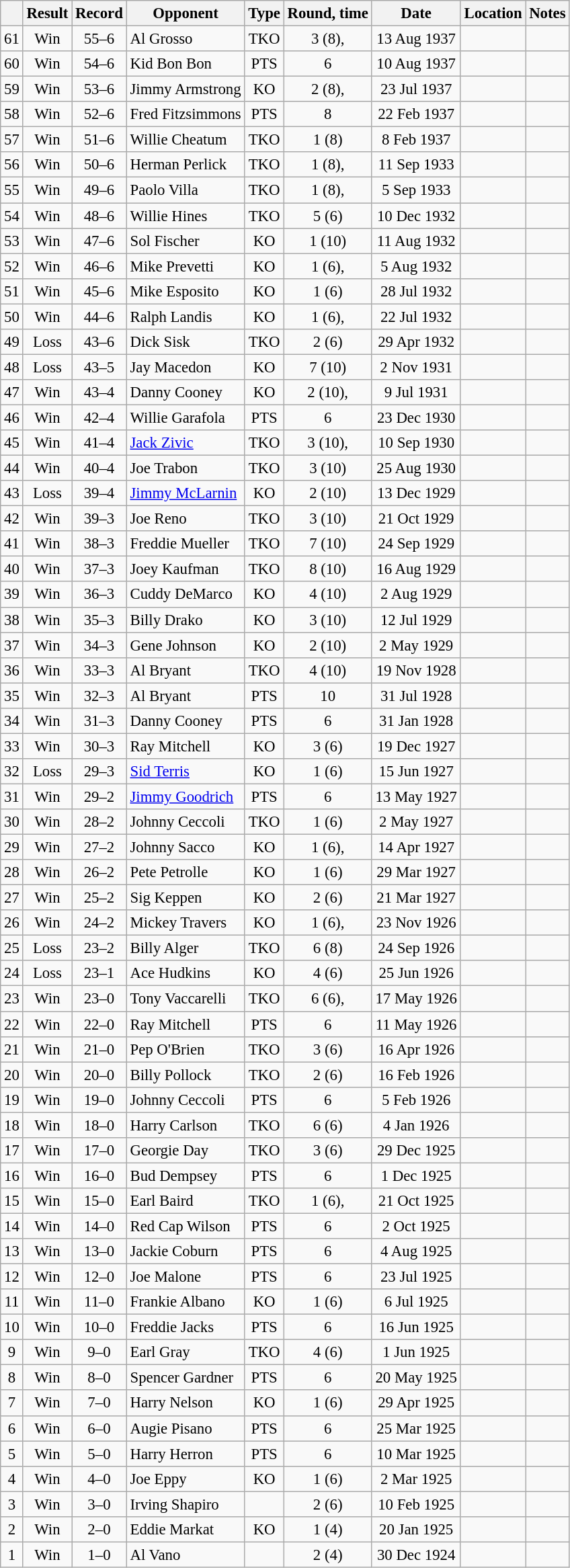<table class="wikitable" style="text-align:center; font-size:95%">
<tr>
<th></th>
<th>Result</th>
<th>Record</th>
<th>Opponent</th>
<th>Type</th>
<th>Round, time</th>
<th>Date</th>
<th>Location</th>
<th>Notes</th>
</tr>
<tr>
<td>61</td>
<td>Win</td>
<td>55–6</td>
<td style="text-align:left;"> Al Grosso</td>
<td>TKO</td>
<td>3 (8), </td>
<td>13 Aug 1937</td>
<td style="text-align:left;"> </td>
<td style="text-align:left;"></td>
</tr>
<tr>
<td>60</td>
<td>Win</td>
<td>54–6</td>
<td style="text-align:left;"> Kid Bon Bon</td>
<td>PTS</td>
<td>6</td>
<td>10 Aug 1937</td>
<td style="text-align:left;"> </td>
<td style="text-align:left;"></td>
</tr>
<tr>
<td>59</td>
<td>Win</td>
<td>53–6</td>
<td style="text-align:left;"> Jimmy Armstrong</td>
<td>KO</td>
<td>2 (8), </td>
<td>23 Jul 1937</td>
<td style="text-align:left;"> </td>
<td style="text-align:left;"></td>
</tr>
<tr>
<td>58</td>
<td>Win</td>
<td>52–6</td>
<td style="text-align:left;"> Fred Fitzsimmons</td>
<td>PTS</td>
<td>8</td>
<td>22 Feb 1937</td>
<td style="text-align:left;"> </td>
<td style="text-align:left;"></td>
</tr>
<tr>
<td>57</td>
<td>Win</td>
<td>51–6</td>
<td style="text-align:left;"> Willie Cheatum</td>
<td>TKO</td>
<td>1 (8)</td>
<td>8 Feb 1937</td>
<td style="text-align:left;"> </td>
<td style="text-align:left;"></td>
</tr>
<tr>
<td>56</td>
<td>Win</td>
<td>50–6</td>
<td style="text-align:left;"> Herman Perlick</td>
<td>TKO</td>
<td>1 (8), </td>
<td>11 Sep 1933</td>
<td style="text-align:left;"> </td>
<td style="text-align:left;"></td>
</tr>
<tr>
<td>55</td>
<td>Win</td>
<td>49–6</td>
<td style="text-align:left;"> Paolo Villa</td>
<td>TKO</td>
<td>1 (8), </td>
<td>5 Sep 1933</td>
<td style="text-align:left;"> </td>
<td style="text-align:left;"></td>
</tr>
<tr>
<td>54</td>
<td>Win</td>
<td>48–6</td>
<td style="text-align:left;"> Willie Hines</td>
<td>TKO</td>
<td>5 (6)</td>
<td>10 Dec 1932</td>
<td style="text-align:left;"> </td>
<td style="text-align:left;"></td>
</tr>
<tr>
<td>53</td>
<td>Win</td>
<td>47–6</td>
<td style="text-align:left;"> Sol Fischer</td>
<td>KO</td>
<td>1 (10)</td>
<td>11 Aug 1932</td>
<td style="text-align:left;"> </td>
<td style="text-align:left;"></td>
</tr>
<tr>
<td>52</td>
<td>Win</td>
<td>46–6</td>
<td style="text-align:left;"> Mike Prevetti</td>
<td>KO</td>
<td>1 (6), </td>
<td>5 Aug 1932</td>
<td style="text-align:left;"> </td>
<td style="text-align:left;"></td>
</tr>
<tr>
<td>51</td>
<td>Win</td>
<td>45–6</td>
<td style="text-align:left;"> Mike Esposito</td>
<td>KO</td>
<td>1 (6)</td>
<td>28 Jul 1932</td>
<td style="text-align:left;"> </td>
<td style="text-align:left;"></td>
</tr>
<tr>
<td>50</td>
<td>Win</td>
<td>44–6</td>
<td style="text-align:left;"> Ralph Landis</td>
<td>KO</td>
<td>1 (6), </td>
<td>22 Jul 1932</td>
<td style="text-align:left;"> </td>
<td style="text-align:left;"></td>
</tr>
<tr>
<td>49</td>
<td>Loss</td>
<td>43–6</td>
<td style="text-align:left;"> Dick Sisk</td>
<td>TKO</td>
<td>2 (6)</td>
<td>29 Apr 1932</td>
<td style="text-align:left;"> </td>
<td style="text-align:left;"></td>
</tr>
<tr>
<td>48</td>
<td>Loss</td>
<td>43–5</td>
<td style="text-align:left;"> Jay Macedon</td>
<td>KO</td>
<td>7 (10)</td>
<td>2 Nov 1931</td>
<td style="text-align:left;"> </td>
<td style="text-align:left;"></td>
</tr>
<tr>
<td>47</td>
<td>Win</td>
<td>43–4</td>
<td style="text-align:left;"> Danny Cooney</td>
<td>KO</td>
<td>2 (10), </td>
<td>9 Jul 1931</td>
<td style="text-align:left;"> </td>
<td style="text-align:left;"></td>
</tr>
<tr>
<td>46</td>
<td>Win</td>
<td>42–4</td>
<td style="text-align:left;"> Willie Garafola</td>
<td>PTS</td>
<td>6</td>
<td>23 Dec 1930</td>
<td style="text-align:left;"> </td>
<td style="text-align:left;"></td>
</tr>
<tr>
<td>45</td>
<td>Win</td>
<td>41–4</td>
<td style="text-align:left;"> <a href='#'>Jack Zivic</a></td>
<td>TKO</td>
<td>3 (10), </td>
<td>10 Sep 1930</td>
<td style="text-align:left;"> </td>
<td style="text-align:left;"></td>
</tr>
<tr>
<td>44</td>
<td>Win</td>
<td>40–4</td>
<td style="text-align:left;"> Joe Trabon</td>
<td>TKO</td>
<td>3 (10)</td>
<td>25 Aug 1930</td>
<td style="text-align:left;"> </td>
<td style="text-align:left;"></td>
</tr>
<tr>
<td>43</td>
<td>Loss</td>
<td>39–4</td>
<td style="text-align:left;"> <a href='#'>Jimmy McLarnin</a></td>
<td>KO</td>
<td>2 (10)</td>
<td>13 Dec 1929</td>
<td style="text-align:left;"> </td>
<td style="text-align:left;"></td>
</tr>
<tr>
<td>42</td>
<td>Win</td>
<td>39–3</td>
<td style="text-align:left;"> Joe Reno</td>
<td>TKO</td>
<td>3 (10)</td>
<td>21 Oct 1929</td>
<td style="text-align:left;"> </td>
<td style="text-align:left;"></td>
</tr>
<tr>
<td>41</td>
<td>Win</td>
<td>38–3</td>
<td style="text-align:left;"> Freddie Mueller</td>
<td>TKO</td>
<td>7 (10)</td>
<td>24 Sep 1929</td>
<td style="text-align:left;"> </td>
<td style="text-align:left;"></td>
</tr>
<tr>
<td>40</td>
<td>Win</td>
<td>37–3</td>
<td style="text-align:left;"> Joey Kaufman</td>
<td>TKO</td>
<td>8 (10)</td>
<td>16 Aug 1929</td>
<td style="text-align:left;"> </td>
<td style="text-align:left;"></td>
</tr>
<tr>
<td>39</td>
<td>Win</td>
<td>36–3</td>
<td style="text-align:left;"> Cuddy DeMarco</td>
<td>KO</td>
<td>4 (10)</td>
<td>2 Aug 1929</td>
<td style="text-align:left;"> </td>
<td style="text-align:left;"></td>
</tr>
<tr>
<td>38</td>
<td>Win</td>
<td>35–3</td>
<td style="text-align:left;"> Billy Drako</td>
<td>KO</td>
<td>3 (10)</td>
<td>12 Jul 1929</td>
<td style="text-align:left;"> </td>
<td style="text-align:left;"></td>
</tr>
<tr>
<td>37</td>
<td>Win</td>
<td>34–3</td>
<td style="text-align:left;"> Gene Johnson</td>
<td>KO</td>
<td>2 (10)</td>
<td>2 May 1929</td>
<td style="text-align:left;"> </td>
<td style="text-align:left;"></td>
</tr>
<tr>
<td>36</td>
<td>Win</td>
<td>33–3</td>
<td style="text-align:left;"> Al Bryant</td>
<td>TKO</td>
<td>4 (10)</td>
<td>19 Nov 1928</td>
<td style="text-align:left;"> </td>
<td style="text-align:left;"></td>
</tr>
<tr>
<td>35</td>
<td>Win</td>
<td>32–3</td>
<td style="text-align:left;"> Al Bryant</td>
<td>PTS</td>
<td>10</td>
<td>31 Jul 1928</td>
<td style="text-align:left;"> </td>
<td style="text-align:left;"></td>
</tr>
<tr>
<td>34</td>
<td>Win</td>
<td>31–3</td>
<td style="text-align:left;"> Danny Cooney</td>
<td>PTS</td>
<td>6</td>
<td>31 Jan 1928</td>
<td style="text-align:left;"> </td>
<td style="text-align:left;"></td>
</tr>
<tr>
<td>33</td>
<td>Win</td>
<td>30–3</td>
<td style="text-align:left;"> Ray Mitchell</td>
<td>KO</td>
<td>3 (6)</td>
<td>19 Dec 1927</td>
<td style="text-align:left;"> </td>
<td style="text-align:left;"></td>
</tr>
<tr>
<td>32</td>
<td>Loss</td>
<td>29–3</td>
<td style="text-align:left;"> <a href='#'>Sid Terris</a></td>
<td>KO</td>
<td>1 (6)</td>
<td>15 Jun 1927</td>
<td style="text-align:left;"> </td>
<td style="text-align:left;"></td>
</tr>
<tr>
<td>31</td>
<td>Win</td>
<td>29–2</td>
<td style="text-align:left;"> <a href='#'>Jimmy Goodrich</a></td>
<td>PTS</td>
<td>6</td>
<td>13 May 1927</td>
<td style="text-align:left;"> </td>
<td style="text-align:left;"></td>
</tr>
<tr>
<td>30</td>
<td>Win</td>
<td>28–2</td>
<td style="text-align:left;"> Johnny Ceccoli</td>
<td>TKO</td>
<td>1 (6)</td>
<td>2 May 1927</td>
<td style="text-align:left;"> </td>
<td style="text-align:left;"></td>
</tr>
<tr>
<td>29</td>
<td>Win</td>
<td>27–2</td>
<td style="text-align:left;"> Johnny Sacco</td>
<td>KO</td>
<td>1 (6), </td>
<td>14 Apr 1927</td>
<td style="text-align:left;"> </td>
<td style="text-align:left;"></td>
</tr>
<tr>
<td>28</td>
<td>Win</td>
<td>26–2</td>
<td style="text-align:left;"> Pete Petrolle</td>
<td>KO</td>
<td>1 (6)</td>
<td>29 Mar 1927</td>
<td style="text-align:left;"> </td>
<td style="text-align:left;"></td>
</tr>
<tr>
<td>27</td>
<td>Win</td>
<td>25–2</td>
<td style="text-align:left;"> Sig Keppen</td>
<td>KO</td>
<td>2 (6)</td>
<td>21 Mar 1927</td>
<td style="text-align:left;"> </td>
<td style="text-align:left;"></td>
</tr>
<tr>
<td>26</td>
<td>Win</td>
<td>24–2</td>
<td style="text-align:left;"> Mickey Travers</td>
<td>KO</td>
<td>1 (6), </td>
<td>23 Nov 1926</td>
<td style="text-align:left;"> </td>
<td style="text-align:left;"></td>
</tr>
<tr>
<td>25</td>
<td>Loss</td>
<td>23–2</td>
<td style="text-align:left;"> Billy Alger</td>
<td>TKO</td>
<td>6 (8)</td>
<td>24 Sep 1926</td>
<td style="text-align:left;"> </td>
<td style="text-align:left;"></td>
</tr>
<tr>
<td>24</td>
<td>Loss</td>
<td>23–1</td>
<td style="text-align:left;"> Ace Hudkins</td>
<td>KO</td>
<td>4 (6)</td>
<td>25 Jun 1926</td>
<td style="text-align:left;"> </td>
<td style="text-align:left;"></td>
</tr>
<tr>
<td>23</td>
<td>Win</td>
<td>23–0</td>
<td style="text-align:left;"> Tony Vaccarelli</td>
<td>TKO</td>
<td>6 (6), </td>
<td>17 May 1926</td>
<td style="text-align:left;"> </td>
<td style="text-align:left;"></td>
</tr>
<tr>
<td>22</td>
<td>Win</td>
<td>22–0</td>
<td style="text-align:left;"> Ray Mitchell</td>
<td>PTS</td>
<td>6</td>
<td>11 May 1926</td>
<td style="text-align:left;"> </td>
<td style="text-align:left;"></td>
</tr>
<tr>
<td>21</td>
<td>Win</td>
<td>21–0</td>
<td style="text-align:left;"> Pep O'Brien</td>
<td>TKO</td>
<td>3 (6)</td>
<td>16 Apr 1926</td>
<td style="text-align:left;"> </td>
<td style="text-align:left;"></td>
</tr>
<tr>
<td>20</td>
<td>Win</td>
<td>20–0</td>
<td style="text-align:left;"> Billy Pollock</td>
<td>TKO</td>
<td>2 (6)</td>
<td>16 Feb 1926</td>
<td style="text-align:left;"> </td>
<td style="text-align:left;"></td>
</tr>
<tr>
<td>19</td>
<td>Win</td>
<td>19–0</td>
<td style="text-align:left;"> Johnny Ceccoli</td>
<td>PTS</td>
<td>6</td>
<td>5 Feb 1926</td>
<td style="text-align:left;"> </td>
<td style="text-align:left;"></td>
</tr>
<tr>
<td>18</td>
<td>Win</td>
<td>18–0</td>
<td style="text-align:left;"> Harry Carlson</td>
<td>TKO</td>
<td>6 (6)</td>
<td>4 Jan 1926</td>
<td style="text-align:left;"> </td>
<td style="text-align:left;"></td>
</tr>
<tr>
<td>17</td>
<td>Win</td>
<td>17–0</td>
<td style="text-align:left;"> Georgie Day</td>
<td>TKO</td>
<td>3 (6)</td>
<td>29 Dec 1925</td>
<td style="text-align:left;"> </td>
<td style="text-align:left;"></td>
</tr>
<tr>
<td>16</td>
<td>Win</td>
<td>16–0</td>
<td style="text-align:left;"> Bud Dempsey</td>
<td>PTS</td>
<td>6</td>
<td>1 Dec 1925</td>
<td style="text-align:left;"> </td>
<td style="text-align:left;"></td>
</tr>
<tr>
<td>15</td>
<td>Win</td>
<td>15–0</td>
<td style="text-align:left;"> Earl Baird</td>
<td>TKO</td>
<td>1 (6), </td>
<td>21 Oct 1925</td>
<td style="text-align:left;"> </td>
<td style="text-align:left;"></td>
</tr>
<tr>
<td>14</td>
<td>Win</td>
<td>14–0</td>
<td style="text-align:left;"> Red Cap Wilson</td>
<td>PTS</td>
<td>6</td>
<td>2 Oct 1925</td>
<td style="text-align:left;"> </td>
<td style="text-align:left;"></td>
</tr>
<tr>
<td>13</td>
<td>Win</td>
<td>13–0</td>
<td style="text-align:left;"> Jackie Coburn</td>
<td>PTS</td>
<td>6</td>
<td>4 Aug 1925</td>
<td style="text-align:left;"> </td>
<td style="text-align:left;"></td>
</tr>
<tr>
<td>12</td>
<td>Win</td>
<td>12–0</td>
<td style="text-align:left;"> Joe Malone</td>
<td>PTS</td>
<td>6</td>
<td>23 Jul 1925</td>
<td style="text-align:left;"> </td>
<td></td>
</tr>
<tr>
<td>11</td>
<td>Win</td>
<td>11–0</td>
<td style="text-align:left;"> Frankie Albano</td>
<td>KO</td>
<td>1 (6)</td>
<td>6 Jul 1925</td>
<td style="text-align:left;"> </td>
<td></td>
</tr>
<tr>
<td>10</td>
<td>Win</td>
<td>10–0</td>
<td style="text-align:left;"> Freddie Jacks</td>
<td>PTS</td>
<td>6</td>
<td>16 Jun 1925</td>
<td style="text-align:left;"> </td>
<td></td>
</tr>
<tr>
<td>9</td>
<td>Win</td>
<td>9–0</td>
<td style="text-align:left;"> Earl Gray</td>
<td>TKO</td>
<td>4 (6)</td>
<td>1 Jun 1925</td>
<td style="text-align:left;"> </td>
<td style="text-align:left;"></td>
</tr>
<tr>
<td>8</td>
<td>Win</td>
<td>8–0</td>
<td style="text-align:left;"> Spencer Gardner</td>
<td>PTS</td>
<td>6</td>
<td>20 May 1925</td>
<td style="text-align:left;"> </td>
<td></td>
</tr>
<tr>
<td>7</td>
<td>Win</td>
<td>7–0</td>
<td style="text-align:left;"> Harry Nelson</td>
<td>KO</td>
<td>1 (6)</td>
<td>29 Apr 1925</td>
<td style="text-align:left;"> </td>
<td></td>
</tr>
<tr>
<td>6</td>
<td>Win</td>
<td>6–0</td>
<td style="text-align:left;"> Augie Pisano</td>
<td>PTS</td>
<td>6</td>
<td>25 Mar 1925</td>
<td style="text-align:left;"> </td>
<td></td>
</tr>
<tr>
<td>5</td>
<td>Win</td>
<td>5–0</td>
<td style="text-align:left;"> Harry Herron</td>
<td>PTS</td>
<td>6</td>
<td>10 Mar 1925</td>
<td style="text-align:left;"> </td>
<td></td>
</tr>
<tr>
<td>4</td>
<td>Win</td>
<td>4–0</td>
<td style="text-align:left;"> Joe Eppy</td>
<td>KO</td>
<td>1 (6)</td>
<td>2 Mar 1925</td>
<td style="text-align:left;"> </td>
<td></td>
</tr>
<tr>
<td>3</td>
<td>Win</td>
<td>3–0</td>
<td style="text-align:left;"> Irving Shapiro</td>
<td></td>
<td>2 (6)</td>
<td>10 Feb 1925</td>
<td style="text-align:left;"> </td>
<td></td>
</tr>
<tr>
<td>2</td>
<td>Win</td>
<td>2–0</td>
<td style="text-align:left;"> Eddie Markat</td>
<td>KO</td>
<td>1 (4)</td>
<td>20 Jan 1925</td>
<td style="text-align:left;"> </td>
<td></td>
</tr>
<tr>
<td>1</td>
<td>Win</td>
<td>1–0</td>
<td style="text-align:left;"> Al Vano</td>
<td></td>
<td>2 (4)</td>
<td>30 Dec 1924</td>
<td style="text-align:left;"> </td>
<td></td>
</tr>
</table>
